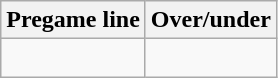<table class="wikitable">
<tr align="center">
<th style=>Pregame line</th>
<th style=>Over/under</th>
</tr>
<tr align="center">
<td> </td>
<td> </td>
</tr>
</table>
